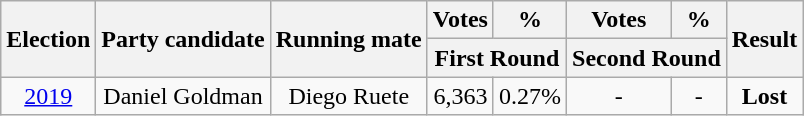<table class="wikitable" style="text-align:center">
<tr>
<th rowspan="2">Election</th>
<th rowspan="2">Party candidate</th>
<th rowspan="2">Running mate</th>
<th>Votes</th>
<th>%</th>
<th>Votes</th>
<th>%</th>
<th rowspan="2">Result</th>
</tr>
<tr>
<th colspan="2">First Round</th>
<th colspan="2">Second Round</th>
</tr>
<tr>
<td><a href='#'>2019</a></td>
<td>Daniel Goldman</td>
<td>Diego Ruete</td>
<td>6,363</td>
<td>0.27%</td>
<td>-</td>
<td>-</td>
<td><strong>Lost</strong> </td>
</tr>
</table>
